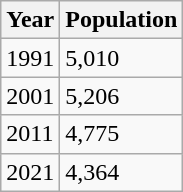<table class="wikitable">
<tr>
<th>Year</th>
<th>Population</th>
</tr>
<tr>
<td>1991</td>
<td>5,010</td>
</tr>
<tr>
<td>2001</td>
<td>5,206</td>
</tr>
<tr>
<td>2011</td>
<td>4,775</td>
</tr>
<tr>
<td>2021</td>
<td>4,364</td>
</tr>
</table>
